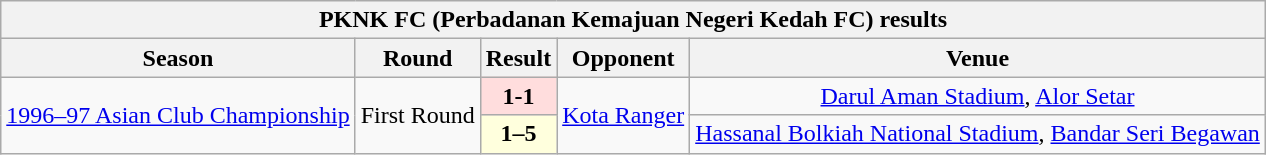<table class="wikitable" style="text-align:center">
<tr>
<th colspan=5>PKNK FC (Perbadanan Kemajuan Negeri Kedah FC) results</th>
</tr>
<tr>
<th>Season</th>
<th>Round</th>
<th>Result</th>
<th>Opponent</th>
<th>Venue</th>
</tr>
<tr align=center>
<td rowspan=2><a href='#'>1996–97 Asian Club Championship</a></td>
<td rowspan=2>First Round</td>
<td bgcolor=#ffdddd><strong>1-1</strong></td>
<td rowspan="2"> <a href='#'>Kota Ranger</a></td>
<td><a href='#'>Darul Aman Stadium</a>, <a href='#'>Alor Setar</a></td>
</tr>
<tr>
<td bgcolor=#ffffdd><strong>1–5</strong></td>
<td><a href='#'>Hassanal Bolkiah National Stadium</a>, <a href='#'>Bandar Seri Begawan</a></td>
</tr>
</table>
